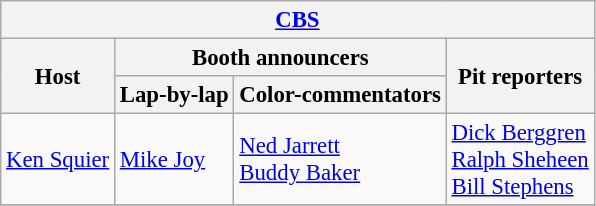<table class="wikitable" style="font-size: 95%">
<tr>
<th colspan=4><a href='#'>CBS</a></th>
</tr>
<tr>
<th rowspan=2>Host</th>
<th colspan=2>Booth announcers</th>
<th rowspan=2>Pit reporters</th>
</tr>
<tr>
<th><strong>Lap-by-lap</strong></th>
<th><strong>Color-commentators</strong></th>
</tr>
<tr>
<td><a href='#'>Ken Squier</a></td>
<td><a href='#'>Mike Joy</a></td>
<td><a href='#'>Ned Jarrett</a> <br> <a href='#'>Buddy Baker</a></td>
<td><a href='#'>Dick Berggren</a> <br> <a href='#'>Ralph Sheheen</a> <br> <a href='#'>Bill Stephens</a></td>
</tr>
<tr>
</tr>
</table>
